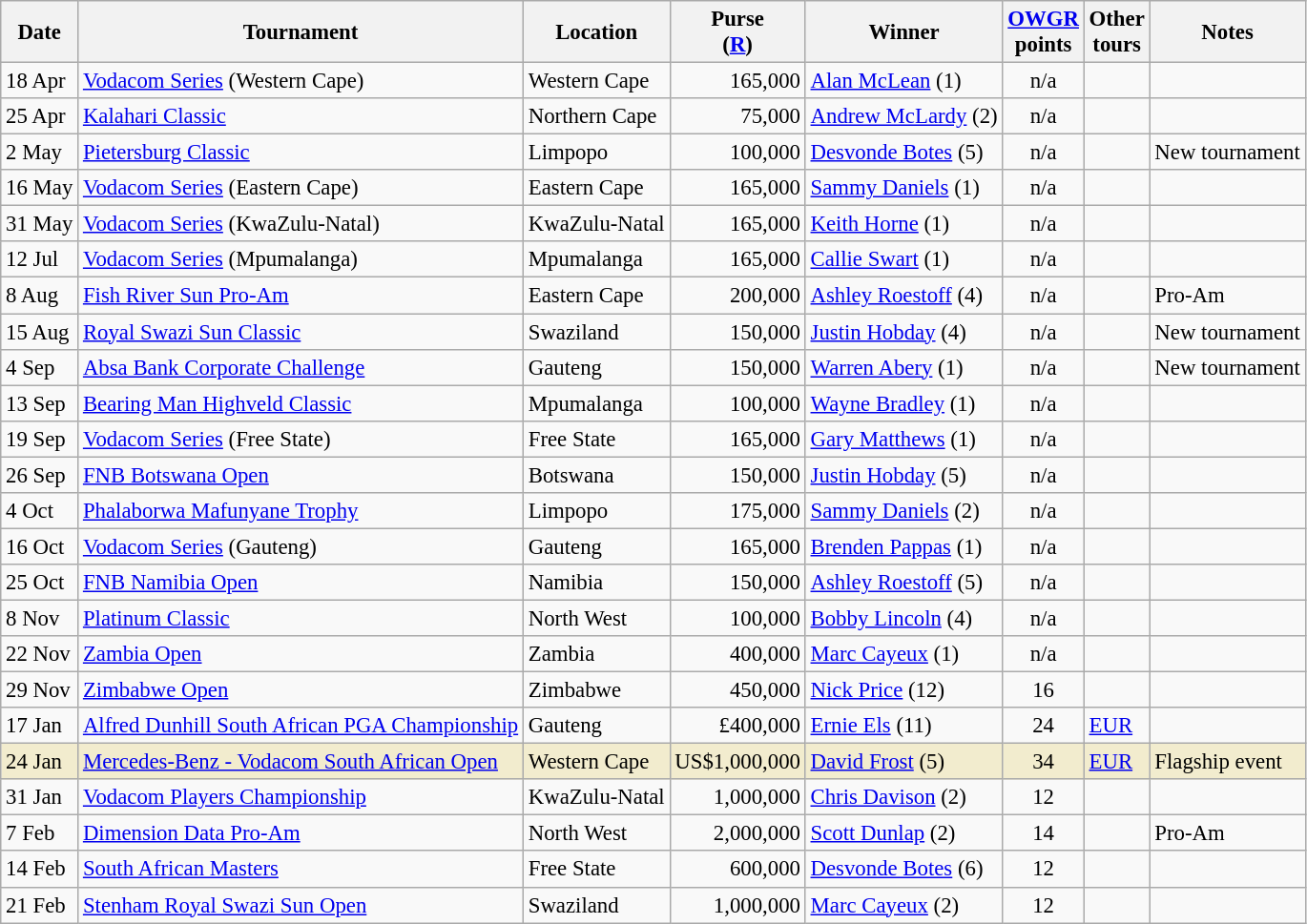<table class="wikitable" style="font-size:95%">
<tr>
<th>Date</th>
<th>Tournament</th>
<th>Location</th>
<th>Purse<br>(<a href='#'>R</a>)</th>
<th>Winner</th>
<th><a href='#'>OWGR</a><br>points</th>
<th>Other<br>tours</th>
<th>Notes</th>
</tr>
<tr>
<td>18 Apr</td>
<td><a href='#'>Vodacom Series</a> (Western Cape)</td>
<td>Western Cape</td>
<td align=right>165,000</td>
<td> <a href='#'>Alan McLean</a> (1)</td>
<td align=center>n/a</td>
<td></td>
<td></td>
</tr>
<tr>
<td>25 Apr</td>
<td><a href='#'>Kalahari Classic</a></td>
<td>Northern Cape</td>
<td align=right>75,000</td>
<td> <a href='#'>Andrew McLardy</a> (2)</td>
<td align=center>n/a</td>
<td></td>
<td></td>
</tr>
<tr>
<td>2 May</td>
<td><a href='#'>Pietersburg Classic</a></td>
<td>Limpopo</td>
<td align=right>100,000</td>
<td> <a href='#'>Desvonde Botes</a> (5)</td>
<td align=center>n/a</td>
<td></td>
<td>New tournament</td>
</tr>
<tr>
<td>16 May</td>
<td><a href='#'>Vodacom Series</a> (Eastern Cape)</td>
<td>Eastern Cape</td>
<td align=right>165,000</td>
<td> <a href='#'>Sammy Daniels</a> (1)</td>
<td align=center>n/a</td>
<td></td>
<td></td>
</tr>
<tr>
<td>31 May</td>
<td><a href='#'>Vodacom Series</a> (KwaZulu-Natal)</td>
<td>KwaZulu-Natal</td>
<td align=right>165,000</td>
<td> <a href='#'>Keith Horne</a> (1)</td>
<td align=center>n/a</td>
<td></td>
<td></td>
</tr>
<tr>
<td>12 Jul</td>
<td><a href='#'>Vodacom Series</a> (Mpumalanga)</td>
<td>Mpumalanga</td>
<td align=right>165,000</td>
<td> <a href='#'>Callie Swart</a> (1)</td>
<td align=center>n/a</td>
<td></td>
<td></td>
</tr>
<tr>
<td>8 Aug</td>
<td><a href='#'>Fish River Sun Pro-Am</a></td>
<td>Eastern Cape</td>
<td align=right>200,000</td>
<td> <a href='#'>Ashley Roestoff</a> (4)</td>
<td align=center>n/a</td>
<td></td>
<td>Pro-Am</td>
</tr>
<tr>
<td>15 Aug</td>
<td><a href='#'>Royal Swazi Sun Classic</a></td>
<td>Swaziland</td>
<td align=right>150,000</td>
<td> <a href='#'>Justin Hobday</a> (4)</td>
<td align=center>n/a</td>
<td></td>
<td>New tournament</td>
</tr>
<tr>
<td>4 Sep</td>
<td><a href='#'>Absa Bank Corporate Challenge</a></td>
<td>Gauteng</td>
<td align=right>150,000</td>
<td> <a href='#'>Warren Abery</a> (1)</td>
<td align=center>n/a</td>
<td></td>
<td>New tournament</td>
</tr>
<tr>
<td>13 Sep</td>
<td><a href='#'>Bearing Man Highveld Classic</a></td>
<td>Mpumalanga</td>
<td align=right>100,000</td>
<td> <a href='#'>Wayne Bradley</a> (1)</td>
<td align=center>n/a</td>
<td></td>
<td></td>
</tr>
<tr>
<td>19 Sep</td>
<td><a href='#'>Vodacom Series</a> (Free State)</td>
<td>Free State</td>
<td align=right>165,000</td>
<td> <a href='#'>Gary Matthews</a> (1)</td>
<td align=center>n/a</td>
<td></td>
<td></td>
</tr>
<tr>
<td>26 Sep</td>
<td><a href='#'>FNB Botswana Open</a></td>
<td>Botswana</td>
<td align=right>150,000</td>
<td> <a href='#'>Justin Hobday</a> (5)</td>
<td align=center>n/a</td>
<td></td>
<td></td>
</tr>
<tr>
<td>4 Oct</td>
<td><a href='#'>Phalaborwa Mafunyane Trophy</a></td>
<td>Limpopo</td>
<td align=right>175,000</td>
<td> <a href='#'>Sammy Daniels</a> (2)</td>
<td align=center>n/a</td>
<td></td>
<td></td>
</tr>
<tr>
<td>16 Oct</td>
<td><a href='#'>Vodacom Series</a> (Gauteng)</td>
<td>Gauteng</td>
<td align=right>165,000</td>
<td> <a href='#'>Brenden Pappas</a> (1)</td>
<td align=center>n/a</td>
<td></td>
<td></td>
</tr>
<tr>
<td>25 Oct</td>
<td><a href='#'>FNB Namibia Open</a></td>
<td>Namibia</td>
<td align=right>150,000</td>
<td> <a href='#'>Ashley Roestoff</a> (5)</td>
<td align=center>n/a</td>
<td></td>
<td></td>
</tr>
<tr>
<td>8 Nov</td>
<td><a href='#'>Platinum Classic</a></td>
<td>North West</td>
<td align=right>100,000</td>
<td> <a href='#'>Bobby Lincoln</a> (4)</td>
<td align=center>n/a</td>
<td></td>
<td></td>
</tr>
<tr>
<td>22 Nov</td>
<td><a href='#'>Zambia Open</a></td>
<td>Zambia</td>
<td align=right>400,000</td>
<td> <a href='#'>Marc Cayeux</a> (1)</td>
<td align=center>n/a</td>
<td></td>
<td></td>
</tr>
<tr>
<td>29 Nov</td>
<td><a href='#'>Zimbabwe Open</a></td>
<td>Zimbabwe</td>
<td align=right>450,000</td>
<td> <a href='#'>Nick Price</a> (12)</td>
<td align=center>16</td>
<td></td>
<td></td>
</tr>
<tr>
<td>17 Jan</td>
<td><a href='#'>Alfred Dunhill South African PGA Championship</a></td>
<td>Gauteng</td>
<td align=right>£400,000</td>
<td> <a href='#'>Ernie Els</a> (11)</td>
<td align=center>24</td>
<td><a href='#'>EUR</a></td>
<td></td>
</tr>
<tr style="background:#f2ecce;">
<td>24 Jan</td>
<td><a href='#'>Mercedes-Benz - Vodacom South African Open</a></td>
<td>Western Cape</td>
<td align=right>US$1,000,000</td>
<td> <a href='#'>David Frost</a> (5)</td>
<td align=center>34</td>
<td><a href='#'>EUR</a></td>
<td>Flagship event</td>
</tr>
<tr>
<td>31 Jan</td>
<td><a href='#'>Vodacom Players Championship</a></td>
<td>KwaZulu-Natal</td>
<td align=right>1,000,000</td>
<td> <a href='#'>Chris Davison</a> (2)</td>
<td align=center>12</td>
<td></td>
<td></td>
</tr>
<tr>
<td>7 Feb</td>
<td><a href='#'>Dimension Data Pro-Am</a></td>
<td>North West</td>
<td align=right>2,000,000</td>
<td> <a href='#'>Scott Dunlap</a> (2)</td>
<td align=center>14</td>
<td></td>
<td>Pro-Am</td>
</tr>
<tr>
<td>14 Feb</td>
<td><a href='#'>South African Masters</a></td>
<td>Free State</td>
<td align=right>600,000</td>
<td> <a href='#'>Desvonde Botes</a> (6)</td>
<td align=center>12</td>
<td></td>
<td></td>
</tr>
<tr>
<td>21 Feb</td>
<td><a href='#'>Stenham Royal Swazi Sun Open</a></td>
<td>Swaziland</td>
<td align=right>1,000,000</td>
<td> <a href='#'>Marc Cayeux</a> (2)</td>
<td align=center>12</td>
<td></td>
<td></td>
</tr>
</table>
